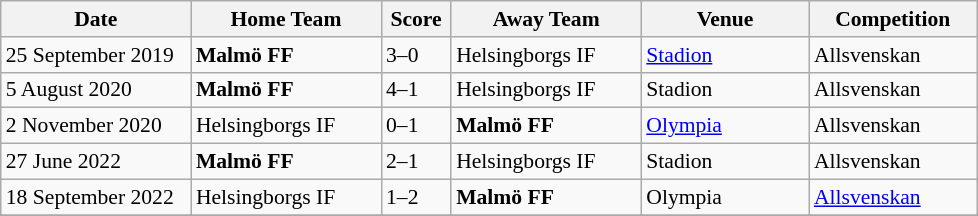<table class="wikitable" style="font-size:90%">
<tr>
<th width=120>Date</th>
<th width=120>Home Team</th>
<th width=40>Score</th>
<th width=120>Away Team</th>
<th width=105>Venue</th>
<th width=105>Competition</th>
</tr>
<tr>
<td>25 September 2019</td>
<td><strong>Malmö FF</strong></td>
<td>3–0</td>
<td>Helsingborgs IF</td>
<td><a href='#'>Stadion</a></td>
<td>Allsvenskan</td>
</tr>
<tr>
<td>5 August 2020</td>
<td><strong>Malmö FF</strong></td>
<td>4–1</td>
<td>Helsingborgs IF</td>
<td>Stadion</td>
<td>Allsvenskan</td>
</tr>
<tr>
<td>2 November 2020</td>
<td>Helsingborgs IF</td>
<td>0–1</td>
<td><strong>Malmö FF</strong></td>
<td><a href='#'>Olympia</a></td>
<td>Allsvenskan</td>
</tr>
<tr>
<td>27 June 2022</td>
<td><strong>Malmö FF</strong></td>
<td>2–1</td>
<td>Helsingborgs IF</td>
<td>Stadion</td>
<td>Allsvenskan</td>
</tr>
<tr>
<td>18 September 2022</td>
<td>Helsingborgs IF</td>
<td>1–2</td>
<td><strong>Malmö FF</strong></td>
<td>Olympia</td>
<td><a href='#'>Allsvenskan</a></td>
</tr>
<tr>
</tr>
</table>
